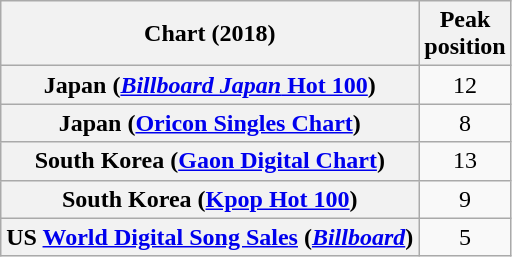<table class="wikitable sortable plainrowheaders" style="text-align:center">
<tr>
<th scope="col">Chart (2018)</th>
<th scope="col">Peak<br>position</th>
</tr>
<tr>
<th scope="row">Japan (<a href='#'><em>Billboard Japan</em> Hot 100</a>)</th>
<td>12</td>
</tr>
<tr>
<th scope="row">Japan (<a href='#'>Oricon Singles Chart</a>)</th>
<td>8</td>
</tr>
<tr>
<th scope="row">South Korea (<a href='#'>Gaon Digital Chart</a>)</th>
<td>13</td>
</tr>
<tr>
<th scope="row">South Korea (<a href='#'>Kpop Hot 100</a>)</th>
<td>9</td>
</tr>
<tr>
<th scope="row">US <a href='#'>World Digital Song Sales</a> (<em><a href='#'>Billboard</a></em>)</th>
<td>5</td>
</tr>
</table>
